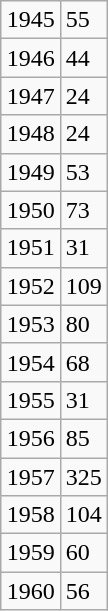<table class=wikitable style="float:right">
<tr>
<td>1945</td>
<td>55</td>
</tr>
<tr>
<td>1946</td>
<td>44</td>
</tr>
<tr>
<td>1947</td>
<td>24</td>
</tr>
<tr>
<td>1948</td>
<td>24</td>
</tr>
<tr>
<td>1949</td>
<td>53</td>
</tr>
<tr>
<td>1950</td>
<td>73</td>
</tr>
<tr>
<td>1951</td>
<td>31</td>
</tr>
<tr>
<td>1952</td>
<td>109</td>
</tr>
<tr>
<td>1953</td>
<td>80</td>
</tr>
<tr>
<td>1954</td>
<td>68</td>
</tr>
<tr>
<td>1955</td>
<td>31</td>
</tr>
<tr>
<td>1956</td>
<td>85</td>
</tr>
<tr>
<td>1957</td>
<td>325</td>
</tr>
<tr>
<td>1958</td>
<td>104</td>
</tr>
<tr>
<td>1959</td>
<td>60</td>
</tr>
<tr>
<td>1960</td>
<td>56</td>
</tr>
</table>
